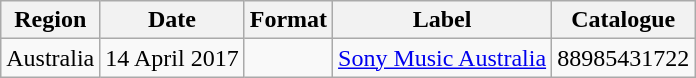<table class="wikitable plainrowheaders">
<tr>
<th scope="col">Region</th>
<th scope="col">Date</th>
<th scope="col">Format</th>
<th scope="col">Label</th>
<th scope="col">Catalogue</th>
</tr>
<tr>
<td>Australia</td>
<td>14 April 2017</td>
<td></td>
<td><a href='#'>Sony Music Australia</a></td>
<td>88985431722</td>
</tr>
</table>
